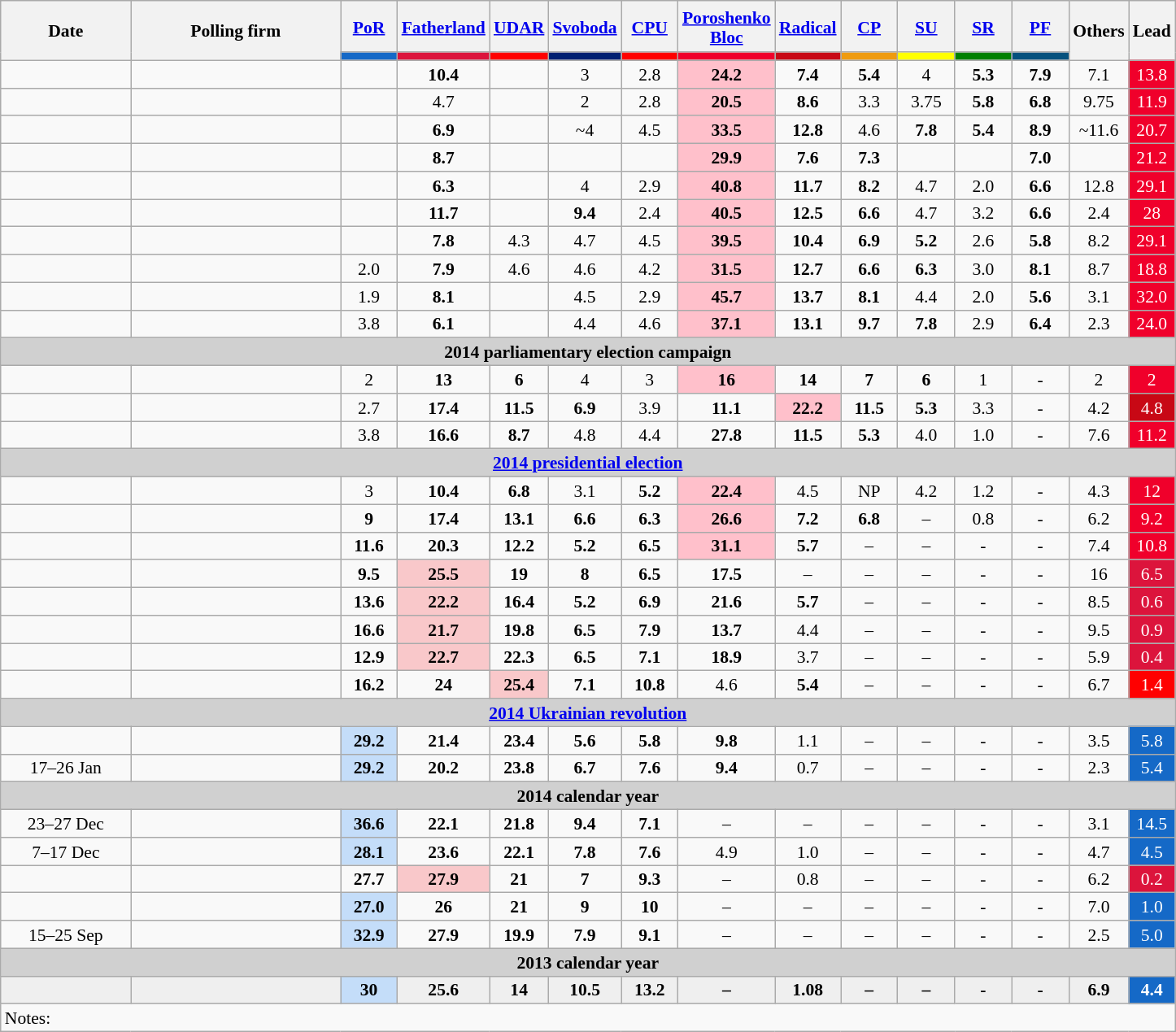<table class="wikitable" style="text-align:center; font-size:90%; line-height:16px;">
<tr style="height:42px;">
<th style="width:100px;" rowspan="2">Date</th>
<th style="width:165px;" rowspan="2">Polling firm</th>
<th><a href='#'>PoR</a></th>
<th><a href='#'>Fatherland</a></th>
<th><a href='#'>UDAR</a></th>
<th><a href='#'>Svoboda</a></th>
<th><a href='#'>CPU</a></th>
<th><a href='#'>Poroshenko Bloc</a></th>
<th><a href='#'>Radical</a></th>
<th><a href='#'>CP</a></th>
<th><a href='#'>SU</a></th>
<th><a href='#'>SR</a></th>
<th><a href='#'>PF</a></th>
<th width:40px;" rowspan="2">Others</th>
<th width:40px;" rowspan="2">Lead</th>
</tr>
<tr>
<th style="background:#1569C7; width:40px;"></th>
<th style="background:Crimson; width:40px;"></th>
<th style="background:Red; width:40px;"></th>
<th style="background:#002072; width:40px;"></th>
<th style="background:#FF0000; width:40px;"></th>
<th style="background:#F0002B; width:40px;"></th>
<th style="background:#C80815; width:40px;"></th>
<th style="background:#EF9B0F; width:40px;"></th>
<th style="background:yellow; width:40px;"></th>
<th style="background:Green; width:40px;"></th>
<th style="background:#05517e; width:40px;"></th>
</tr>
<tr |->
<td></td>
<td></td>
<td></td>
<td><strong>10.4</strong></td>
<td></td>
<td>3</td>
<td>2.8</td>
<td style="background:pink"><strong>24.2</strong></td>
<td><strong>7.4</strong></td>
<td><strong>5.4</strong></td>
<td>4</td>
<td><strong>5.3</strong></td>
<td><strong>7.9</strong></td>
<td>7.1</td>
<td style="background:#F0002B; color:white;">13.8</td>
</tr>
<tr>
<td></td>
<td></td>
<td></td>
<td>4.7</td>
<td></td>
<td>2</td>
<td>2.8</td>
<td style="background:pink"><strong>20.5</strong></td>
<td><strong>8.6</strong></td>
<td>3.3</td>
<td>3.75</td>
<td><strong>5.8</strong></td>
<td><strong>6.8</strong></td>
<td>9.75</td>
<td style="background:#F0002B; color:white;">11.9</td>
</tr>
<tr>
<td></td>
<td></td>
<td></td>
<td><strong>6.9</strong></td>
<td></td>
<td>~4</td>
<td>4.5</td>
<td style="background:pink"><strong>33.5</strong></td>
<td><strong>12.8</strong></td>
<td>4.6</td>
<td><strong>7.8</strong></td>
<td><strong>5.4</strong></td>
<td><strong>8.9</strong></td>
<td>~11.6</td>
<td style="background:#F0002B; color:white;">20.7</td>
</tr>
<tr>
<td></td>
<td></td>
<td></td>
<td><strong>8.7</strong></td>
<td></td>
<td></td>
<td></td>
<td style="background:pink"><strong>29.9</strong></td>
<td><strong>7.6</strong></td>
<td><strong>7.3</strong></td>
<td></td>
<td></td>
<td><strong>7.0</strong></td>
<td></td>
<td style="background:#F0002B; color:white;">21.2</td>
</tr>
<tr>
<td></td>
<td></td>
<td></td>
<td><strong>6.3</strong></td>
<td></td>
<td>4</td>
<td>2.9</td>
<td style="background:pink"><strong>40.8</strong></td>
<td><strong>11.7</strong></td>
<td><strong>8.2</strong></td>
<td>4.7</td>
<td>2.0</td>
<td><strong>6.6</strong></td>
<td>12.8</td>
<td style="background:#F0002B; color:white;">29.1</td>
</tr>
<tr>
<td></td>
<td></td>
<td></td>
<td><strong>11.7</strong></td>
<td></td>
<td><strong>9.4</strong></td>
<td>2.4</td>
<td style="background:pink"><strong>40.5</strong></td>
<td><strong>12.5</strong></td>
<td><strong>6.6</strong></td>
<td>4.7</td>
<td>3.2</td>
<td><strong>6.6</strong></td>
<td>2.4</td>
<td style="background:#F0002B; color:white;">28</td>
</tr>
<tr>
<td></td>
<td></td>
<td></td>
<td><strong>7.8</strong></td>
<td>4.3</td>
<td>4.7</td>
<td>4.5</td>
<td style="background:pink"><strong>39.5</strong></td>
<td><strong>10.4</strong></td>
<td><strong>6.9</strong></td>
<td><strong>5.2</strong></td>
<td>2.6</td>
<td><strong>5.8</strong></td>
<td>8.2</td>
<td style="background:#F0002B; color:white;">29.1</td>
</tr>
<tr>
<td></td>
<td></td>
<td>2.0</td>
<td><strong>7.9</strong></td>
<td>4.6</td>
<td>4.6</td>
<td>4.2</td>
<td style="background:pink"><strong>31.5</strong></td>
<td><strong>12.7</strong></td>
<td><strong>6.6</strong></td>
<td><strong>6.3</strong></td>
<td>3.0</td>
<td><strong>8.1</strong></td>
<td>8.7</td>
<td style="background:#F0002B; color:white;">18.8</td>
</tr>
<tr>
<td></td>
<td></td>
<td>1.9</td>
<td><strong>8.1</strong></td>
<td></td>
<td>4.5</td>
<td>2.9</td>
<td style="background:pink"><strong>45.7</strong></td>
<td><strong>13.7</strong></td>
<td><strong>8.1</strong></td>
<td>4.4</td>
<td>2.0</td>
<td><strong>5.6</strong></td>
<td>3.1</td>
<td style="background:#F0002B; color:white;">32.0</td>
</tr>
<tr>
<td></td>
<td></td>
<td>3.8</td>
<td><strong>6.1</strong></td>
<td></td>
<td>4.4</td>
<td>4.6</td>
<td style="background:pink"><strong>37.1</strong></td>
<td><strong>13.1</strong></td>
<td><strong>9.7</strong></td>
<td><strong>7.8</strong></td>
<td>2.9</td>
<td><strong>6.4</strong></td>
<td>2.3</td>
<td style="background:#F0002B; color:white;">24.0</td>
</tr>
<tr>
<td colspan="15" style="background:#D0D0D0; color:black"><strong>2014 parliamentary election campaign</strong></td>
</tr>
<tr>
<td></td>
<td></td>
<td>2</td>
<td><strong>13</strong></td>
<td><strong>6</strong></td>
<td>4</td>
<td>3</td>
<td style="background:pink"><strong>16</strong></td>
<td><strong>14</strong></td>
<td><strong>7</strong></td>
<td><strong>6</strong></td>
<td>1</td>
<td>-</td>
<td>2</td>
<td style="background:#F0002B; color:white ">2</td>
</tr>
<tr>
<td></td>
<td></td>
<td>2.7</td>
<td><strong>17.4</strong></td>
<td><strong>11.5</strong></td>
<td><strong>6.9</strong></td>
<td>3.9</td>
<td><strong>11.1</strong></td>
<td style="background:pink"><strong>22.2</strong></td>
<td><strong>11.5</strong></td>
<td><strong>5.3</strong></td>
<td>3.3</td>
<td>-</td>
<td>4.2</td>
<td style="background:#C80815; color:white;">4.8</td>
</tr>
<tr>
<td></td>
<td></td>
<td>3.8</td>
<td><strong>16.6</strong></td>
<td><strong>8.7</strong></td>
<td>4.8</td>
<td>4.4</td>
<td style="background:punk"><strong>27.8</strong></td>
<td><strong>11.5</strong></td>
<td><strong>5.3</strong></td>
<td>4.0</td>
<td>1.0</td>
<td>-</td>
<td>7.6</td>
<td style="background:#F0002B; color:white; ">11.2</td>
</tr>
<tr>
<td colspan="15" style="background:#D0D0D0; color:black"><strong><a href='#'>2014 presidential election</a></strong></td>
</tr>
<tr>
<td></td>
<td></td>
<td>3</td>
<td><strong>10.4</strong></td>
<td><strong>6.8</strong></td>
<td>3.1</td>
<td><strong>5.2</strong></td>
<td style="background:pink"><strong>22.4</strong></td>
<td>4.5</td>
<td>NP</td>
<td>4.2</td>
<td>1.2</td>
<td>-</td>
<td>4.3</td>
<td style="background:#F0002B; color:white;">12</td>
</tr>
<tr>
<td></td>
<td></td>
<td><strong>9</strong></td>
<td><strong>17.4</strong></td>
<td><strong>13.1</strong></td>
<td><strong>6.6</strong></td>
<td><strong>6.3</strong></td>
<td style="background:pink"><strong>26.6</strong></td>
<td><strong>7.2</strong></td>
<td><strong>6.8</strong></td>
<td>–</td>
<td>0.8</td>
<td>-</td>
<td>6.2</td>
<td style="background:#F0002B; color:white;">9.2</td>
</tr>
<tr>
<td></td>
<td></td>
<td><strong>11.6</strong></td>
<td><strong>20.3</strong></td>
<td><strong>12.2</strong></td>
<td><strong>5.2</strong></td>
<td><strong>6.5</strong></td>
<td style="background:pink"><strong>31.1</strong></td>
<td><strong>5.7</strong></td>
<td>–</td>
<td>–</td>
<td>-</td>
<td>-</td>
<td>7.4</td>
<td style="background:#F0002B; color:white;">10.8</td>
</tr>
<tr>
<td></td>
<td></td>
<td><strong>9.5</strong></td>
<td style="background:#F9C8CA"><strong>25.5</strong></td>
<td><strong>19</strong></td>
<td><strong>8</strong></td>
<td><strong>6.5</strong></td>
<td><strong>17.5</strong></td>
<td>–</td>
<td>–</td>
<td>–</td>
<td>-</td>
<td>-</td>
<td>16</td>
<td style="background:Crimson; color:white;">6.5</td>
</tr>
<tr>
<td></td>
<td></td>
<td><strong>13.6</strong></td>
<td style="background:#F9C8CA"><strong>22.2</strong></td>
<td><strong>16.4</strong></td>
<td><strong>5.2</strong></td>
<td><strong>6.9</strong></td>
<td><strong>21.6</strong></td>
<td><strong>5.7</strong></td>
<td>–</td>
<td>–</td>
<td>-</td>
<td>-</td>
<td>8.5</td>
<td style="background:Crimson; color:white;">0.6</td>
</tr>
<tr>
<td></td>
<td></td>
<td><strong>16.6</strong></td>
<td style="background:#F9C8CA"><strong>21.7</strong></td>
<td><strong>19.8</strong></td>
<td><strong>6.5</strong></td>
<td><strong>7.9</strong></td>
<td><strong>13.7</strong></td>
<td>4.4</td>
<td>–</td>
<td>–</td>
<td>-</td>
<td>-</td>
<td>9.5</td>
<td style="background:Crimson; color:white;">0.9</td>
</tr>
<tr>
<td></td>
<td></td>
<td><strong>12.9</strong></td>
<td style="background:#F9C8CA"><strong>22.7</strong></td>
<td><strong>22.3</strong></td>
<td><strong>6.5</strong></td>
<td><strong>7.1</strong></td>
<td><strong>18.9</strong></td>
<td>3.7</td>
<td>–</td>
<td>–</td>
<td>-</td>
<td>-</td>
<td>5.9</td>
<td style="background:Crimson; color:white;">0.4</td>
</tr>
<tr>
<td></td>
<td></td>
<td><strong>16.2</strong></td>
<td><strong>24</strong></td>
<td style="background:#F9C8CA"><strong>25.4</strong></td>
<td><strong>7.1</strong></td>
<td><strong>10.8</strong></td>
<td>4.6</td>
<td><strong>5.4</strong></td>
<td>–</td>
<td>–</td>
<td>-</td>
<td>-</td>
<td>6.7</td>
<td style="background:Red; color:white;">1.4</td>
</tr>
<tr>
<td colspan="15" style="background:#D0D0D0; color:black"><strong><a href='#'>2014 Ukrainian revolution</a></strong></td>
</tr>
<tr>
<td></td>
<td></td>
<td style="background:#C4DDF9"><strong>29.2</strong></td>
<td><strong>21.4</strong></td>
<td><strong>23.4</strong></td>
<td><strong>5.6</strong></td>
<td><strong>5.8</strong></td>
<td><strong>9.8</strong></td>
<td>1.1</td>
<td>–</td>
<td>–</td>
<td>-</td>
<td>-</td>
<td>3.5</td>
<td style="background:#1569C7; color:white;">5.8</td>
</tr>
<tr>
<td>17–26 Jan</td>
<td></td>
<td style="background:#C4DDF9"><strong>29.2</strong></td>
<td><strong>20.2</strong></td>
<td><strong>23.8</strong></td>
<td><strong>6.7</strong></td>
<td><strong>7.6</strong></td>
<td><strong>9.4</strong></td>
<td>0.7</td>
<td>–</td>
<td>–</td>
<td>-</td>
<td>-</td>
<td>2.3</td>
<td style="background:#1569C7; color:white;">5.4</td>
</tr>
<tr>
<td colspan="15" style="background:#D0D0D0; color:black"><strong>2014 calendar year</strong></td>
</tr>
<tr>
<td>23–27 Dec</td>
<td></td>
<td style="background:#C4DDF9"><strong>36.6</strong></td>
<td><strong>22.1</strong></td>
<td><strong>21.8</strong></td>
<td><strong>9.4</strong></td>
<td><strong>7.1</strong></td>
<td>–</td>
<td>–</td>
<td>–</td>
<td>–</td>
<td>-</td>
<td>-</td>
<td>3.1</td>
<td style="background:#1569C7; color:white;">14.5</td>
</tr>
<tr>
<td>7–17 Dec</td>
<td></td>
<td style="background:#C4DDF9"><strong>28.1</strong></td>
<td><strong>23.6</strong></td>
<td><strong>22.1</strong></td>
<td><strong>7.8</strong></td>
<td><strong>7.6</strong></td>
<td>4.9</td>
<td>1.0</td>
<td>–</td>
<td>–</td>
<td>-</td>
<td>-</td>
<td>4.7</td>
<td style="background:#1569C7; color:white;">4.5</td>
</tr>
<tr>
<td></td>
<td></td>
<td><strong>27.7</strong></td>
<td style="background:#F9C8CA"><strong>27.9</strong></td>
<td><strong>21</strong></td>
<td><strong>7</strong></td>
<td><strong>9.3</strong></td>
<td>–</td>
<td>0.8</td>
<td>–</td>
<td>–</td>
<td>-</td>
<td>-</td>
<td>6.2</td>
<td style="background:Crimson; color:white;">0.2</td>
</tr>
<tr>
<td></td>
<td></td>
<td style="background:#C4DDF9"><strong>27.0</strong></td>
<td><strong>26</strong></td>
<td><strong>21</strong></td>
<td><strong>9</strong></td>
<td><strong>10</strong></td>
<td>–</td>
<td>–</td>
<td>–</td>
<td>–</td>
<td>-</td>
<td>-</td>
<td>7.0</td>
<td style="background:#1569C7; color:white;">1.0</td>
</tr>
<tr>
<td>15–25 Sep</td>
<td></td>
<td style="background:#C4DDF9"><strong>32.9</strong></td>
<td><strong>27.9</strong></td>
<td><strong>19.9</strong></td>
<td><strong>7.9</strong></td>
<td><strong>9.1</strong></td>
<td>–</td>
<td>–</td>
<td>–</td>
<td>–</td>
<td>-</td>
<td>-</td>
<td>2.5</td>
<td style="background:#1569C7; color:white;">5.0</td>
</tr>
<tr>
<td colspan="15" style="background:#D0D0D0; color:black"><strong>2013 calendar year</strong></td>
</tr>
<tr style="background:#EFEFEF; font-weight:bold;">
<td></td>
<td></td>
<td style="background:#C4DDF9">30</td>
<td>25.6</td>
<td>14</td>
<td>10.5</td>
<td>13.2</td>
<td>–</td>
<td>1.08</td>
<td>–</td>
<td>–</td>
<td>-</td>
<td>-</td>
<td>6.9</td>
<td style="background:#1569C7; color:white;">4.4</td>
</tr>
<tr>
<td colspan=15 align=left>Notes:<br></td>
</tr>
</table>
